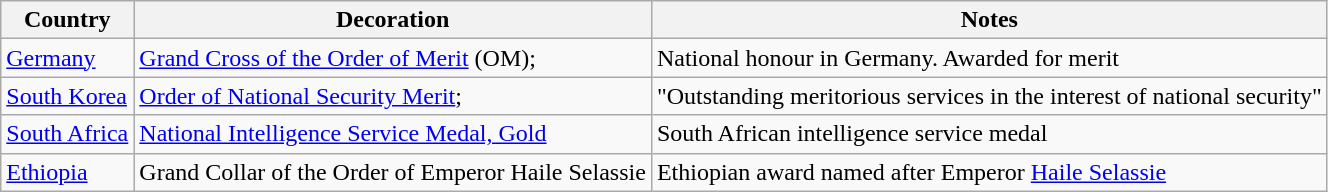<table class=wikitable>
<tr>
<th>Country</th>
<th>Decoration</th>
<th>Notes</th>
</tr>
<tr>
<td><a href='#'>Germany</a></td>
<td><a href='#'>Grand Cross of the Order of Merit</a> (OM); </td>
<td>National honour in Germany. Awarded for merit</td>
</tr>
<tr>
<td><a href='#'>South Korea</a></td>
<td><a href='#'>Order of National Security Merit</a>; </td>
<td>"Outstanding meritorious services in the interest of national security"</td>
</tr>
<tr>
<td><a href='#'>South Africa</a></td>
<td><a href='#'>National Intelligence Service Medal, Gold</a></td>
<td>South African intelligence service medal</td>
</tr>
<tr>
<td><a href='#'>Ethiopia</a></td>
<td>Grand Collar of the Order of Emperor Haile Selassie</td>
<td>Ethiopian award named after Emperor <a href='#'>Haile Selassie</a></td>
</tr>
</table>
